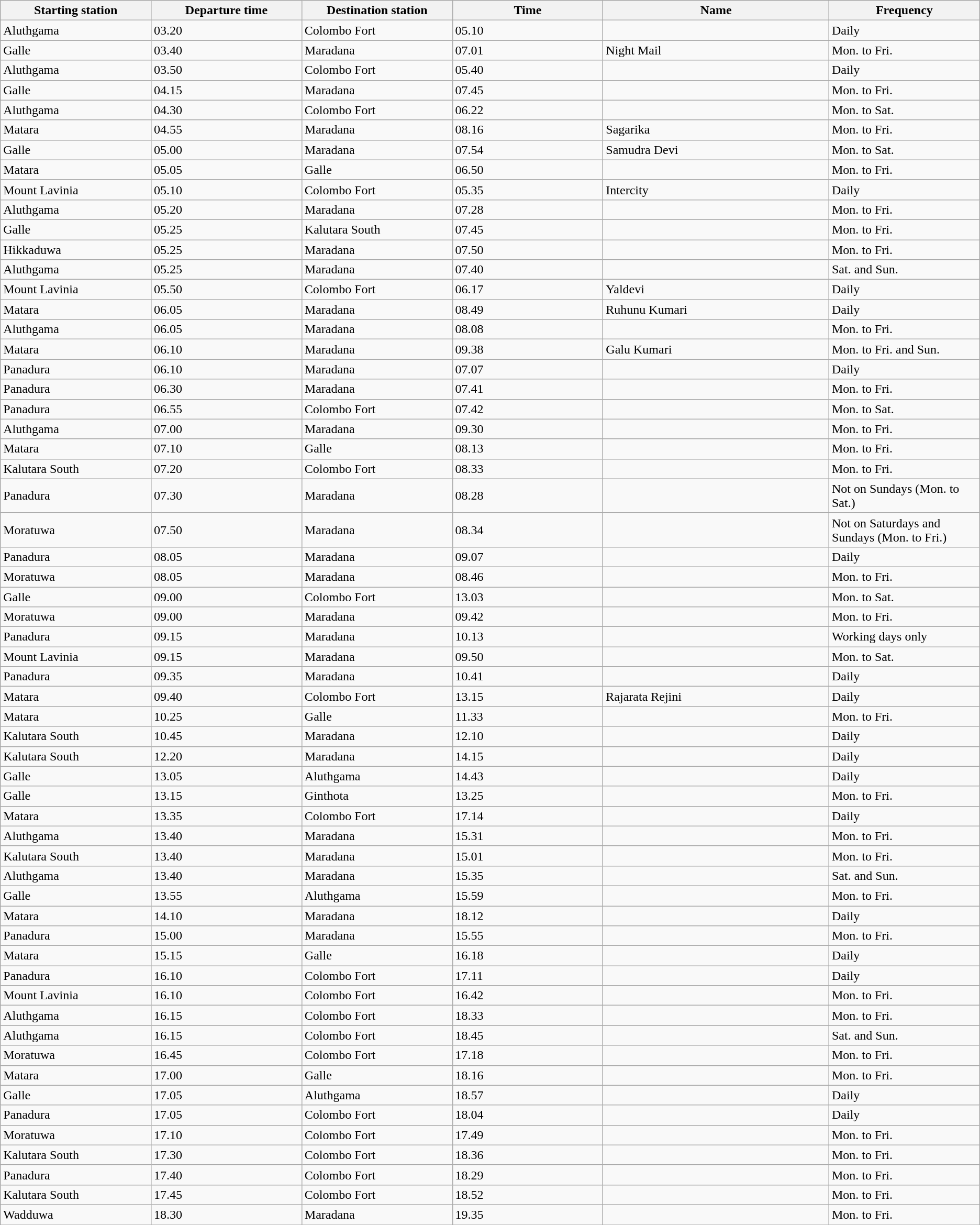<table class="sortable wikitable" border="1">
<tr>
<th width="10%">Starting station</th>
<th width="10%">Departure time</th>
<th width="10%">Destination station</th>
<th width="10%">Time</th>
<th width="15%">Name</th>
<th width="10%">Frequency</th>
</tr>
<tr>
<td>Aluthgama</td>
<td>03.20</td>
<td>Colombo Fort</td>
<td>05.10</td>
<td></td>
<td>Daily</td>
</tr>
<tr>
<td>Galle</td>
<td>03.40</td>
<td>Maradana</td>
<td>07.01</td>
<td>Night Mail</td>
<td>Mon. to Fri.</td>
</tr>
<tr>
<td>Aluthgama</td>
<td>03.50</td>
<td>Colombo Fort</td>
<td>05.40</td>
<td></td>
<td>Daily</td>
</tr>
<tr>
<td>Galle</td>
<td>04.15</td>
<td>Maradana</td>
<td>07.45</td>
<td></td>
<td>Mon. to Fri.</td>
</tr>
<tr>
<td>Aluthgama</td>
<td>04.30</td>
<td>Colombo Fort</td>
<td>06.22</td>
<td></td>
<td>Mon. to Sat.</td>
</tr>
<tr>
<td>Matara</td>
<td>04.55</td>
<td>Maradana</td>
<td>08.16</td>
<td>Sagarika</td>
<td>Mon. to Fri.</td>
</tr>
<tr>
<td>Galle</td>
<td>05.00</td>
<td>Maradana</td>
<td>07.54</td>
<td>Samudra Devi</td>
<td>Mon. to Sat.</td>
</tr>
<tr>
<td>Matara</td>
<td>05.05</td>
<td>Galle</td>
<td>06.50</td>
<td></td>
<td>Mon. to Fri.</td>
</tr>
<tr>
<td>Mount Lavinia</td>
<td>05.10</td>
<td>Colombo Fort</td>
<td>05.35</td>
<td>Intercity</td>
<td>Daily</td>
</tr>
<tr>
<td>Aluthgama</td>
<td>05.20</td>
<td>Maradana</td>
<td>07.28</td>
<td></td>
<td>Mon. to Fri.</td>
</tr>
<tr>
<td>Galle</td>
<td>05.25</td>
<td>Kalutara South</td>
<td>07.45</td>
<td></td>
<td>Mon. to Fri.</td>
</tr>
<tr>
<td>Hikkaduwa</td>
<td>05.25</td>
<td>Maradana</td>
<td>07.50</td>
<td></td>
<td>Mon. to Fri.</td>
</tr>
<tr>
<td>Aluthgama</td>
<td>05.25</td>
<td>Maradana</td>
<td>07.40</td>
<td></td>
<td>Sat. and Sun.</td>
</tr>
<tr>
<td>Mount Lavinia</td>
<td>05.50</td>
<td>Colombo Fort</td>
<td>06.17</td>
<td>Yaldevi</td>
<td>Daily</td>
</tr>
<tr>
<td>Matara</td>
<td>06.05</td>
<td>Maradana</td>
<td>08.49</td>
<td>Ruhunu Kumari</td>
<td>Daily</td>
</tr>
<tr>
<td>Aluthgama</td>
<td>06.05</td>
<td>Maradana</td>
<td>08.08</td>
<td></td>
<td>Mon. to Fri.</td>
</tr>
<tr>
<td>Matara</td>
<td>06.10</td>
<td>Maradana</td>
<td>09.38</td>
<td>Galu Kumari</td>
<td>Mon. to Fri. and Sun.</td>
</tr>
<tr>
<td>Panadura</td>
<td>06.10</td>
<td>Maradana</td>
<td>07.07</td>
<td></td>
<td>Daily</td>
</tr>
<tr>
<td>Panadura</td>
<td>06.30</td>
<td>Maradana</td>
<td>07.41</td>
<td></td>
<td>Mon. to Fri.</td>
</tr>
<tr>
<td>Panadura</td>
<td>06.55</td>
<td>Colombo Fort</td>
<td>07.42</td>
<td></td>
<td>Mon. to Sat.</td>
</tr>
<tr>
<td>Aluthgama</td>
<td>07.00</td>
<td>Maradana</td>
<td>09.30</td>
<td></td>
<td>Mon. to Fri.</td>
</tr>
<tr>
<td>Matara</td>
<td>07.10</td>
<td>Galle</td>
<td>08.13</td>
<td></td>
<td>Mon. to Fri.</td>
</tr>
<tr>
<td>Kalutara South</td>
<td>07.20</td>
<td>Colombo Fort</td>
<td>08.33</td>
<td></td>
<td>Mon. to Fri.</td>
</tr>
<tr>
<td>Panadura</td>
<td>07.30</td>
<td>Maradana</td>
<td>08.28</td>
<td></td>
<td>Not on Sundays (Mon. to Sat.)</td>
</tr>
<tr>
<td>Moratuwa</td>
<td>07.50</td>
<td>Maradana</td>
<td>08.34</td>
<td></td>
<td>Not on Saturdays and Sundays (Mon. to Fri.)</td>
</tr>
<tr>
<td>Panadura</td>
<td>08.05</td>
<td>Maradana</td>
<td>09.07</td>
<td></td>
<td>Daily</td>
</tr>
<tr>
<td>Moratuwa</td>
<td>08.05</td>
<td>Maradana</td>
<td>08.46</td>
<td></td>
<td>Mon. to Fri.</td>
</tr>
<tr>
<td>Galle</td>
<td>09.00</td>
<td>Colombo Fort</td>
<td>13.03</td>
<td></td>
<td>Mon. to Sat.</td>
</tr>
<tr>
<td>Moratuwa</td>
<td>09.00</td>
<td>Maradana</td>
<td>09.42</td>
<td></td>
<td>Mon. to Fri.</td>
</tr>
<tr>
<td>Panadura</td>
<td>09.15</td>
<td>Maradana</td>
<td>10.13</td>
<td></td>
<td>Working days only</td>
</tr>
<tr>
<td>Mount Lavinia</td>
<td>09.15</td>
<td>Maradana</td>
<td>09.50</td>
<td></td>
<td>Mon. to Sat.</td>
</tr>
<tr>
<td>Panadura</td>
<td>09.35</td>
<td>Maradana</td>
<td>10.41</td>
<td></td>
<td>Daily</td>
</tr>
<tr>
<td>Matara</td>
<td>09.40</td>
<td>Colombo Fort</td>
<td>13.15</td>
<td>Rajarata Rejini</td>
<td>Daily</td>
</tr>
<tr>
<td>Matara</td>
<td>10.25</td>
<td>Galle</td>
<td>11.33</td>
<td></td>
<td>Mon. to Fri.</td>
</tr>
<tr>
<td>Kalutara South</td>
<td>10.45</td>
<td>Maradana</td>
<td>12.10</td>
<td></td>
<td>Daily</td>
</tr>
<tr>
<td>Kalutara South</td>
<td>12.20</td>
<td>Maradana</td>
<td>14.15</td>
<td></td>
<td>Daily</td>
</tr>
<tr>
<td>Galle</td>
<td>13.05</td>
<td>Aluthgama</td>
<td>14.43</td>
<td></td>
<td>Daily</td>
</tr>
<tr>
<td>Galle</td>
<td>13.15</td>
<td>Ginthota</td>
<td>13.25</td>
<td></td>
<td>Mon. to Fri.</td>
</tr>
<tr>
<td>Matara</td>
<td>13.35</td>
<td>Colombo Fort</td>
<td>17.14</td>
<td></td>
<td>Daily</td>
</tr>
<tr>
<td>Aluthgama</td>
<td>13.40</td>
<td>Maradana</td>
<td>15.31</td>
<td></td>
<td>Mon. to Fri.</td>
</tr>
<tr>
<td>Kalutara South</td>
<td>13.40</td>
<td>Maradana</td>
<td>15.01</td>
<td></td>
<td>Mon. to Fri.</td>
</tr>
<tr>
<td>Aluthgama</td>
<td>13.40</td>
<td>Maradana</td>
<td>15.35</td>
<td></td>
<td>Sat. and Sun.</td>
</tr>
<tr>
<td>Galle</td>
<td>13.55</td>
<td>Aluthgama</td>
<td>15.59</td>
<td></td>
<td>Mon. to Fri.</td>
</tr>
<tr>
<td>Matara</td>
<td>14.10</td>
<td>Maradana</td>
<td>18.12</td>
<td></td>
<td>Daily</td>
</tr>
<tr>
<td>Panadura</td>
<td>15.00</td>
<td>Maradana</td>
<td>15.55</td>
<td></td>
<td>Mon. to Fri.</td>
</tr>
<tr>
<td>Matara</td>
<td>15.15</td>
<td>Galle</td>
<td>16.18</td>
<td></td>
<td>Daily</td>
</tr>
<tr>
<td>Panadura</td>
<td>16.10</td>
<td>Colombo Fort</td>
<td>17.11</td>
<td></td>
<td>Daily</td>
</tr>
<tr>
<td>Mount Lavinia</td>
<td>16.10</td>
<td>Colombo Fort</td>
<td>16.42</td>
<td></td>
<td>Mon. to Fri.</td>
</tr>
<tr>
<td>Aluthgama</td>
<td>16.15</td>
<td>Colombo Fort</td>
<td>18.33</td>
<td></td>
<td>Mon. to Fri.</td>
</tr>
<tr>
<td>Aluthgama</td>
<td>16.15</td>
<td>Colombo Fort</td>
<td>18.45</td>
<td></td>
<td>Sat. and Sun.</td>
</tr>
<tr>
<td>Moratuwa</td>
<td>16.45</td>
<td>Colombo Fort</td>
<td>17.18</td>
<td></td>
<td>Mon. to Fri.</td>
</tr>
<tr>
<td>Matara</td>
<td>17.00</td>
<td>Galle</td>
<td>18.16</td>
<td></td>
<td>Mon. to Fri.</td>
</tr>
<tr>
<td>Galle</td>
<td>17.05</td>
<td>Aluthgama</td>
<td>18.57</td>
<td></td>
<td>Daily</td>
</tr>
<tr>
<td>Panadura</td>
<td>17.05</td>
<td>Colombo Fort</td>
<td>18.04</td>
<td></td>
<td>Daily</td>
</tr>
<tr>
<td>Moratuwa</td>
<td>17.10</td>
<td>Colombo Fort</td>
<td>17.49</td>
<td></td>
<td>Mon. to Fri.</td>
</tr>
<tr>
<td>Kalutara South</td>
<td>17.30</td>
<td>Colombo Fort</td>
<td>18.36</td>
<td></td>
<td>Mon. to Fri.</td>
</tr>
<tr>
<td>Panadura</td>
<td>17.40</td>
<td>Colombo Fort</td>
<td>18.29</td>
<td></td>
<td>Mon. to Fri.</td>
</tr>
<tr>
<td>Kalutara South</td>
<td>17.45</td>
<td>Colombo Fort</td>
<td>18.52</td>
<td></td>
<td>Mon. to Fri.</td>
</tr>
<tr>
<td>Wadduwa</td>
<td>18.30</td>
<td>Maradana</td>
<td>19.35</td>
<td></td>
<td>Mon. to Fri.</td>
</tr>
<tr>
</tr>
</table>
